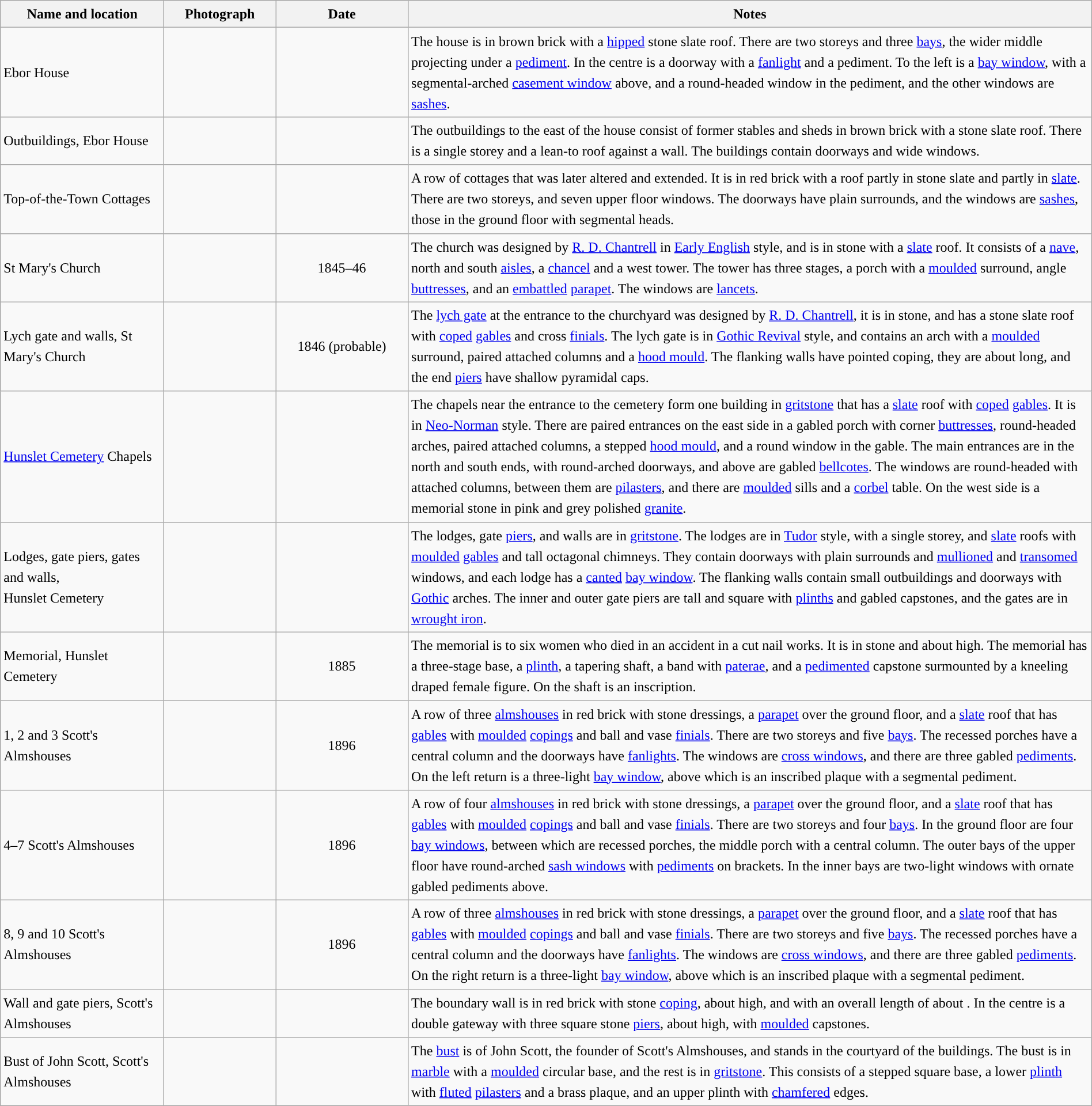<table class="wikitable sortable plainrowheaders" style="width:100%;border:0px;text-align:left;line-height:150%;">
<tr>
<th scope="col"  style="width:150px">Name and location</th>
<th scope="col"  style="width:100px" class="unsortable">Photograph</th>
<th scope="col"  style="width:120px">Date</th>
<th scope="col"  style="width:650px" class="unsortable">Notes</th>
</tr>
<tr>
<td>Ebor House<br><small></small></td>
<td></td>
<td align="center"></td>
<td>The house is in brown brick with a <a href='#'>hipped</a> stone slate roof.  There are two storeys and three <a href='#'>bays</a>, the wider middle projecting under a <a href='#'>pediment</a>.  In the centre is a doorway with a <a href='#'>fanlight</a> and a pediment.  To the left is a <a href='#'>bay window</a>, with a segmental-arched <a href='#'>casement window</a> above, and a round-headed window in the pediment, and the other windows are <a href='#'>sashes</a>.</td>
</tr>
<tr>
<td>Outbuildings, Ebor House<br><small></small></td>
<td></td>
<td align="center"></td>
<td>The outbuildings to the east of the house consist of former stables and sheds in brown brick with a stone slate roof.  There is a single storey and a lean-to roof against a wall.  The buildings contain doorways and wide windows.</td>
</tr>
<tr>
<td>Top-of-the-Town Cottages<br><small></small></td>
<td></td>
<td align="center"></td>
<td>A row of cottages that was later altered and extended.  It is in red brick with a roof partly in stone slate and partly in <a href='#'>slate</a>.  There are two storeys, and seven upper floor windows.  The doorways have plain surrounds, and the windows are <a href='#'>sashes</a>, those in the ground floor with segmental heads.</td>
</tr>
<tr>
<td>St Mary's Church<br><small></small></td>
<td></td>
<td align="center">1845–46</td>
<td>The church was designed by <a href='#'>R. D. Chantrell</a> in <a href='#'>Early English</a> style, and is in stone with a <a href='#'>slate</a> roof.  It consists of a <a href='#'>nave</a>, north and south <a href='#'>aisles</a>, a <a href='#'>chancel</a> and a west tower.  The tower has three stages, a porch with a <a href='#'>moulded</a> surround, angle <a href='#'>buttresses</a>, and an <a href='#'>embattled</a> <a href='#'>parapet</a>.  The windows are <a href='#'>lancets</a>.</td>
</tr>
<tr>
<td>Lych gate and walls, St Mary's Church<br><small></small></td>
<td></td>
<td align="center">1846 (probable)</td>
<td>The <a href='#'>lych gate</a> at the entrance to the churchyard was designed by <a href='#'>R. D. Chantrell</a>, it is in stone, and has a stone slate roof with <a href='#'>coped</a> <a href='#'>gables</a> and cross <a href='#'>finials</a>.  The lych gate is in <a href='#'>Gothic Revival</a> style, and contains an arch with a <a href='#'>moulded</a> surround, paired attached columns and a <a href='#'>hood mould</a>.  The flanking walls have pointed coping, they are about  long, and the end <a href='#'>piers</a> have shallow pyramidal caps.</td>
</tr>
<tr>
<td><a href='#'>Hunslet Cemetery</a> Chapels<br><small></small></td>
<td></td>
<td align="center"></td>
<td>The chapels near the entrance to the cemetery form one building in <a href='#'>gritstone</a> that has a <a href='#'>slate</a> roof with <a href='#'>coped</a> <a href='#'>gables</a>.  It is in <a href='#'>Neo-Norman</a> style.  There are paired entrances on the east side in a gabled porch with corner <a href='#'>buttresses</a>, round-headed arches, paired attached columns, a stepped <a href='#'>hood mould</a>, and a round window in the gable.  The main entrances are in the north and south ends, with round-arched doorways, and above are gabled <a href='#'>bellcotes</a>.  The windows are round-headed with attached columns, between them are <a href='#'>pilasters</a>, and there are <a href='#'>moulded</a> sills and a <a href='#'>corbel</a> table.  On the west side is a memorial stone in pink and grey polished <a href='#'>granite</a>.</td>
</tr>
<tr>
<td>Lodges, gate piers, gates and walls,<br>Hunslet Cemetery<br><small></small></td>
<td></td>
<td align="center"></td>
<td>The lodges, gate <a href='#'>piers</a>, and walls are in <a href='#'>gritstone</a>.  The lodges are in <a href='#'>Tudor</a> style, with a single storey, and <a href='#'>slate</a> roofs with <a href='#'>moulded</a> <a href='#'>gables</a> and tall octagonal chimneys.  They contain doorways with plain surrounds and <a href='#'>mullioned</a> and <a href='#'>transomed</a> windows, and each lodge has a <a href='#'>canted</a> <a href='#'>bay window</a>.  The flanking walls contain small outbuildings and doorways with <a href='#'>Gothic</a> arches.  The inner and outer gate piers are tall and square with <a href='#'>plinths</a> and gabled capstones, and the gates are in <a href='#'>wrought iron</a>.</td>
</tr>
<tr>
<td>Memorial, Hunslet Cemetery<br><small></small></td>
<td></td>
<td align="center">1885</td>
<td>The memorial is to six women who died in an accident in a cut nail works.  It is in stone and about  high.  The memorial has a three-stage base, a <a href='#'>plinth</a>, a tapering shaft, a band with <a href='#'>paterae</a>, and a <a href='#'>pedimented</a> capstone surmounted by a kneeling draped female figure.  On the shaft is an inscription.</td>
</tr>
<tr>
<td>1, 2 and 3 Scott's Almshouses<br><small></small></td>
<td></td>
<td align="center">1896</td>
<td>A row of three <a href='#'>almshouses</a> in red brick with stone dressings, a <a href='#'>parapet</a> over the ground floor, and a <a href='#'>slate</a> roof that has <a href='#'>gables</a> with <a href='#'>moulded</a> <a href='#'>copings</a> and ball and vase <a href='#'>finials</a>.  There are two storeys and five <a href='#'>bays</a>.  The recessed porches have a central column and the doorways have <a href='#'>fanlights</a>.  The windows are <a href='#'>cross windows</a>, and there are three gabled <a href='#'>pediments</a>.  On the left return is a three-light <a href='#'>bay window</a>, above which is an inscribed plaque with a segmental pediment.</td>
</tr>
<tr>
<td>4–7 Scott's Almshouses<br><small></small></td>
<td></td>
<td align="center">1896</td>
<td>A row of four <a href='#'>almshouses</a> in red brick with stone dressings, a <a href='#'>parapet</a> over the ground floor, and a <a href='#'>slate</a> roof that has <a href='#'>gables</a> with <a href='#'>moulded</a> <a href='#'>copings</a> and ball and vase <a href='#'>finials</a>.  There are two storeys and four <a href='#'>bays</a>.  In the ground floor are four <a href='#'>bay windows</a>, between which are recessed porches, the middle porch with a central column.  The outer bays of the upper floor have round-arched <a href='#'>sash windows</a> with <a href='#'>pediments</a> on brackets.  In the inner bays are two-light windows with ornate gabled pediments above.</td>
</tr>
<tr>
<td>8, 9 and 10 Scott's Almshouses<br><small></small></td>
<td></td>
<td align="center">1896</td>
<td>A row of three <a href='#'>almshouses</a> in red brick with stone dressings, a <a href='#'>parapet</a> over the ground floor, and a <a href='#'>slate</a> roof that has <a href='#'>gables</a> with <a href='#'>moulded</a> <a href='#'>copings</a> and ball and vase <a href='#'>finials</a>.  There are two storeys and five <a href='#'>bays</a>.  The recessed porches have a central column and the doorways have <a href='#'>fanlights</a>.  The windows are <a href='#'>cross windows</a>, and there are three gabled <a href='#'>pediments</a>.  On the right return is a three-light <a href='#'>bay window</a>, above which is an inscribed plaque with a segmental pediment.</td>
</tr>
<tr>
<td>Wall and gate piers, Scott's Almshouses<br><small></small></td>
<td></td>
<td align="center"></td>
<td>The boundary wall is in red brick with stone <a href='#'>coping</a>, about  high, and with an overall length of about .  In the centre is a double gateway with three square stone <a href='#'>piers</a>, about  high, with <a href='#'>moulded</a> capstones.</td>
</tr>
<tr>
<td>Bust of John Scott, Scott's Almshouses<br><small></small></td>
<td></td>
<td align="center"></td>
<td>The <a href='#'>bust</a> is of John Scott, the founder of Scott's Almshouses, and stands in the courtyard of the buildings.  The bust is in <a href='#'>marble</a> with a <a href='#'>moulded</a> circular base, and the rest is in <a href='#'>gritstone</a>.  This consists of a stepped square base, a lower <a href='#'>plinth</a> with <a href='#'>fluted</a> <a href='#'>pilasters</a> and a brass plaque, and an upper plinth with <a href='#'>chamfered</a> edges.</td>
</tr>
<tr>
</tr>
</table>
